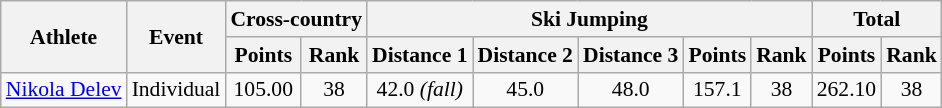<table class="wikitable" style="font-size:90%">
<tr>
<th rowspan="2">Athlete</th>
<th rowspan="2">Event</th>
<th colspan="2">Cross-country</th>
<th colspan="5">Ski Jumping</th>
<th colspan="2">Total</th>
</tr>
<tr>
<th>Points</th>
<th>Rank</th>
<th>Distance 1</th>
<th>Distance 2</th>
<th>Distance 3</th>
<th>Points</th>
<th>Rank</th>
<th>Points</th>
<th>Rank</th>
</tr>
<tr>
<td><a href='#'>Nikola Delev</a></td>
<td rowspan="4">Individual</td>
<td align="center">105.00</td>
<td align="center">38</td>
<td align="center">42.0 <em>(fall)</em></td>
<td align="center">45.0</td>
<td align="center">48.0</td>
<td align="center">157.1</td>
<td align="center">38</td>
<td align="center">262.10</td>
<td align="center">38</td>
</tr>
</table>
